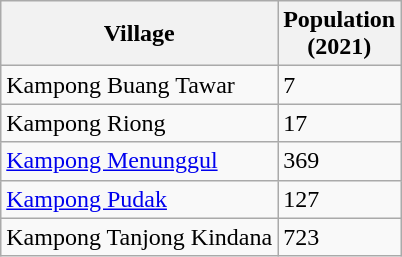<table class="wikitable">
<tr>
<th>Village</th>
<th>Population<br>(2021)</th>
</tr>
<tr>
<td>Kampong Buang Tawar</td>
<td>7</td>
</tr>
<tr>
<td>Kampong Riong</td>
<td>17</td>
</tr>
<tr>
<td><a href='#'>Kampong Menunggul</a></td>
<td>369</td>
</tr>
<tr>
<td><a href='#'>Kampong Pudak</a></td>
<td>127</td>
</tr>
<tr>
<td>Kampong Tanjong Kindana</td>
<td>723</td>
</tr>
</table>
